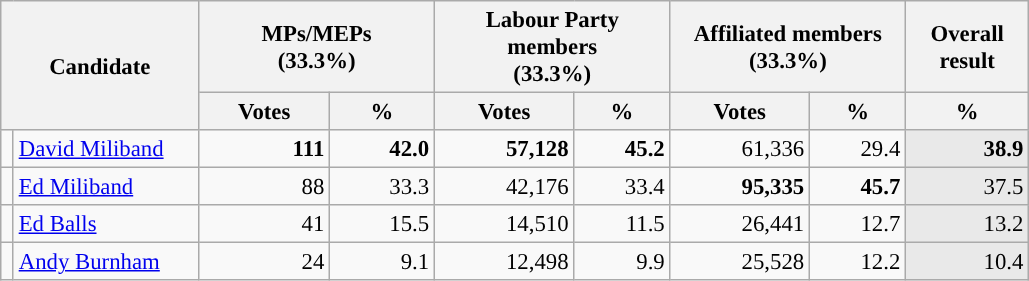<table class="wikitable" style="font-size:95%;">
<tr>
<th colspan="2" scope="col" rowspan="2" style="width:125px;">Candidate</th>
<th scope="col" colspan="2" style="width:150px;">MPs/MEPs <br> (33.3%)</th>
<th scope="col" colspan="2" style="width:150px;">Labour Party members <br> (33.3%)</th>
<th scope="col" colspan="2" style="width:150px;">Affiliated members <br> (33.3%)</th>
<th scope="col" style="width:75px;">Overall result</th>
</tr>
<tr>
<th>Votes</th>
<th>%</th>
<th>Votes</th>
<th>%</th>
<th>Votes</th>
<th>%</th>
<th>%</th>
</tr>
<tr style="text-align:right;">
<td style="background-color: "></td>
<td scope="row" style="text-align:left;"><a href='#'>David Miliband</a></td>
<td><strong>111</strong></td>
<td><strong>42.0</strong></td>
<td><strong>57,128</strong></td>
<td><strong>45.2</strong></td>
<td>61,336</td>
<td>29.4</td>
<td style="background:#e9e9e9;"><strong>38.9</strong></td>
</tr>
<tr style="text-align:right;">
<td style="background-color: "></td>
<td scope="row" style="text-align:left;"><a href='#'>Ed Miliband</a></td>
<td>88</td>
<td>33.3</td>
<td>42,176</td>
<td>33.4</td>
<td><strong>95,335</strong></td>
<td><strong>45.7</strong></td>
<td style="background:#e9e9e9;">37.5</td>
</tr>
<tr style="text-align:right;">
<td style="background-color: "></td>
<td scope="row" style="text-align:left;"><a href='#'>Ed Balls</a></td>
<td>41</td>
<td>15.5</td>
<td>14,510</td>
<td>11.5</td>
<td>26,441</td>
<td>12.7</td>
<td style="background:#e9e9e9;">13.2</td>
</tr>
<tr style="text-align:right;">
<td style="background-color: "></td>
<td scope="row" style="text-align:left;"><a href='#'>Andy Burnham</a> </td>
<td>24</td>
<td>9.1</td>
<td>12,498</td>
<td>9.9</td>
<td>25,528</td>
<td>12.2</td>
<td style="background:#e9e9e9;">10.4</td>
</tr>
</table>
